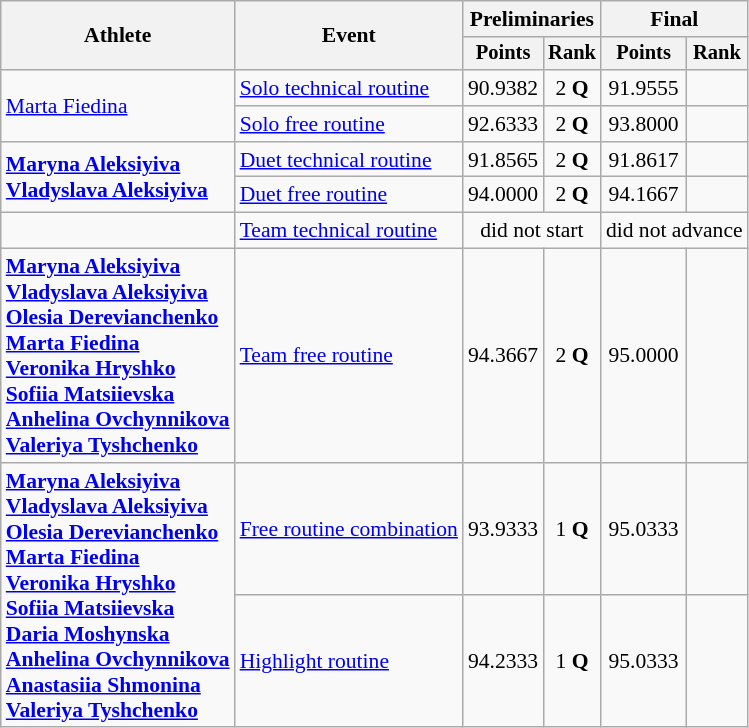<table class="wikitable" style="font-size:90%">
<tr>
<th rowspan="2">Athlete</th>
<th rowspan="2">Event</th>
<th colspan="2">Preliminaries</th>
<th colspan="2">Final</th>
</tr>
<tr style="font-size:95%">
<th>Points</th>
<th>Rank</th>
<th>Points</th>
<th>Rank</th>
</tr>
<tr align="center">
<td align="left"  rowspan=2><a href='#'>Marta Fiedina</a></td>
<td align="left"><a href='#'>Solo technical routine</a></td>
<td>90.9382</td>
<td>2 <strong>Q</strong></td>
<td>91.9555</td>
<td></td>
</tr>
<tr align="center">
<td align="left"><a href='#'>Solo free routine</a></td>
<td>92.6333</td>
<td>2 <strong>Q</strong></td>
<td>93.8000</td>
<td></td>
</tr>
<tr align="center">
<td align="left"  rowspan=2><strong><a href='#'>Maryna Aleksiyiva</a><br><a href='#'>Vladyslava Aleksiyiva</a></strong></td>
<td align="left"><a href='#'>Duet technical routine</a></td>
<td>91.8565</td>
<td>2 <strong>Q</strong></td>
<td>91.8617</td>
<td></td>
</tr>
<tr align="center">
<td align="left"><a href='#'>Duet free routine</a></td>
<td>94.0000</td>
<td>2 <strong>Q</strong></td>
<td>94.1667</td>
<td></td>
</tr>
<tr align="center">
<td align="left"></td>
<td align="left"><a href='#'>Team technical routine</a></td>
<td colspan=2>did not start</td>
<td colspan=2>did not advance</td>
</tr>
<tr align="center">
<td align="left"><strong><a href='#'>Maryna Aleksiyiva</a><br><a href='#'>Vladyslava Aleksiyiva</a><br><a href='#'>Olesia Derevianchenko</a><br><a href='#'>Marta Fiedina</a><br><a href='#'>Veronika Hryshko</a><br><a href='#'>Sofiia Matsiievska</a><br><a href='#'>Anhelina Ovchynnikova</a><br><a href='#'>Valeriya Tyshchenko</a></strong></td>
<td align="left"><a href='#'>Team free routine</a></td>
<td>94.3667</td>
<td>2 <strong>Q</strong></td>
<td>95.0000</td>
<td></td>
</tr>
<tr align="center">
<td align="left" rowspan=2><strong><a href='#'>Maryna Aleksiyiva</a><br><a href='#'>Vladyslava Aleksiyiva</a><br><a href='#'>Olesia Derevianchenko</a><br><a href='#'>Marta Fiedina</a><br><a href='#'>Veronika Hryshko</a><br><a href='#'>Sofiia Matsiievska</a><br><a href='#'>Daria Moshynska</a><br><a href='#'>Anhelina Ovchynnikova</a><br><a href='#'>Anastasiia Shmonina</a><br><a href='#'>Valeriya Tyshchenko</a></strong></td>
<td align="left"><a href='#'>Free routine combination</a></td>
<td>93.9333</td>
<td>1 <strong>Q</strong></td>
<td>95.0333</td>
<td></td>
</tr>
<tr align="center">
<td align="left"><a href='#'>Highlight routine</a></td>
<td>94.2333</td>
<td>1 <strong>Q</strong></td>
<td>95.0333</td>
<td></td>
</tr>
</table>
